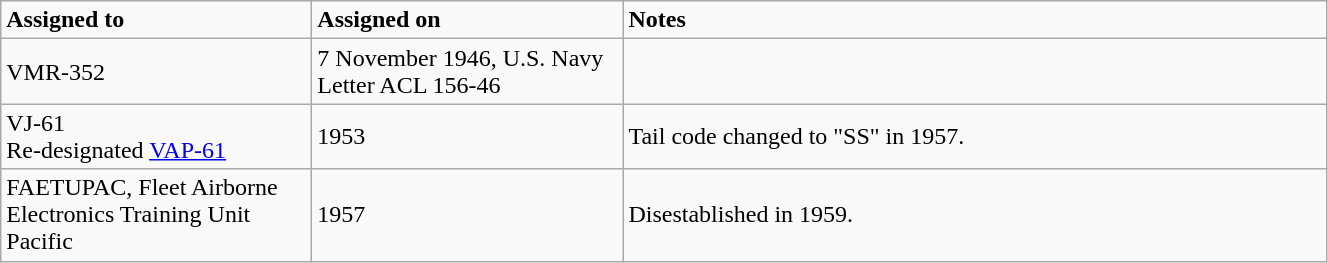<table class="wikitable" style="width: 70%;">
<tr>
<td style="width: 200px;"><strong>Assigned to</strong></td>
<td style="width: 200px;"><strong>Assigned on</strong></td>
<td><strong>Notes</strong></td>
</tr>
<tr>
<td>VMR-352</td>
<td>7 November 1946, U.S. Navy Letter ACL 156-46</td>
<td></td>
</tr>
<tr>
<td>VJ-61<br>Re-designated <a href='#'>VAP-61</a></td>
<td>1953</td>
<td>Tail code changed to "SS" in 1957.</td>
</tr>
<tr>
<td>FAETUPAC, Fleet Airborne Electronics Training Unit Pacific</td>
<td>1957</td>
<td>Disestablished in 1959.</td>
</tr>
</table>
